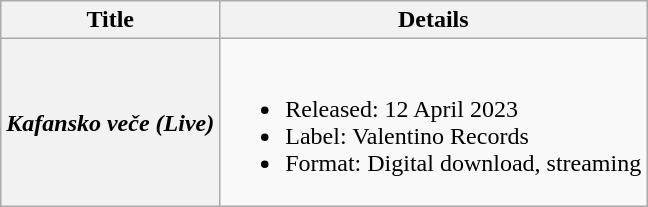<table class="wikitable plainrowheaders" style="text-align:center;">
<tr>
<th scope="col" rowspan="1">Title</th>
<th scope="col" rowspan="1">Details</th>
</tr>
<tr>
<th scope="row"><em>Kafansko veče (Live)</em></th>
<td align="left"><br><ul><li>Released: 12 April 2023</li><li>Label: Valentino Records</li><li>Format: Digital download, streaming</li></ul></td>
</tr>
</table>
